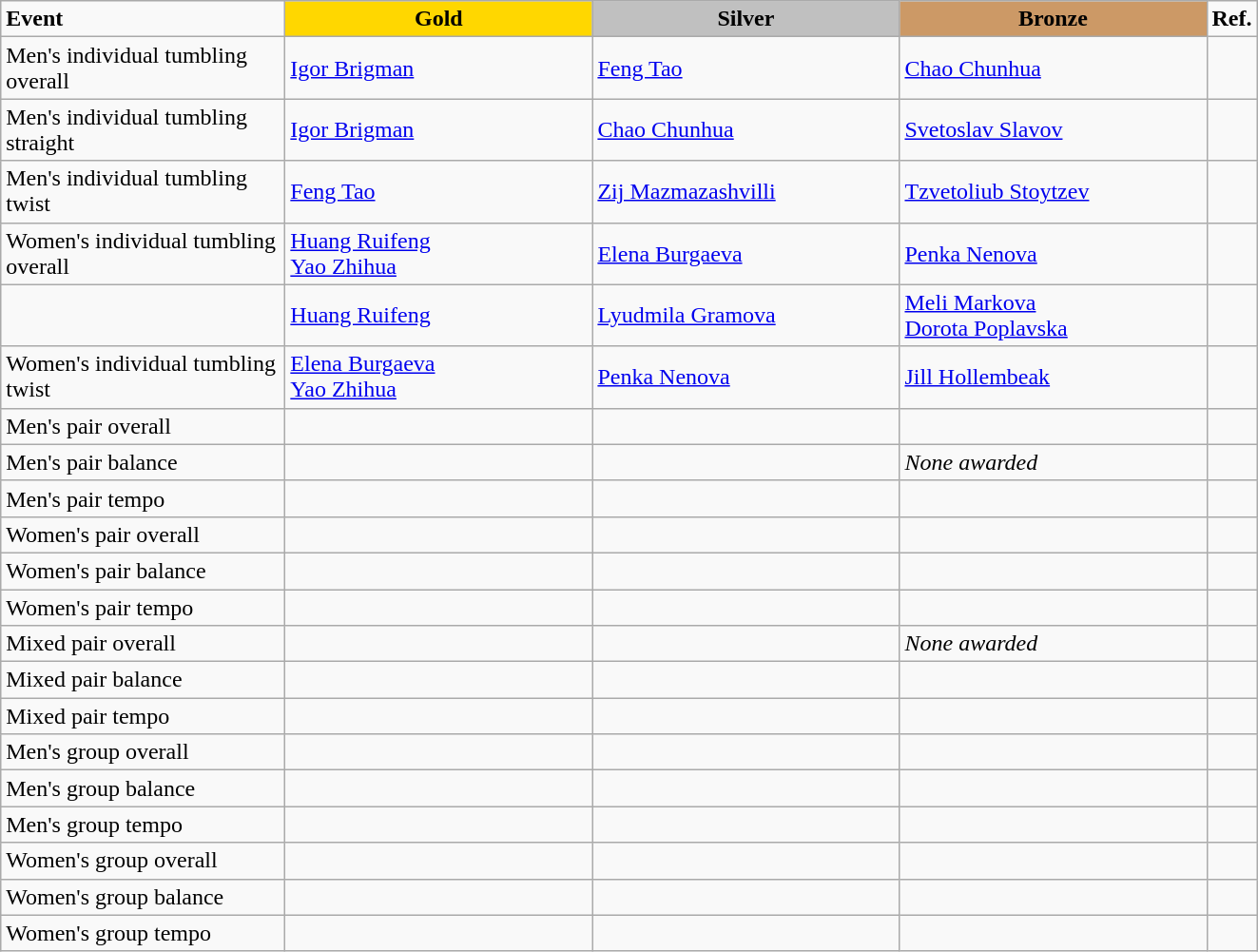<table class="wikitable">
<tr>
<td style="width:12em;"><strong>Event</strong></td>
<td style="text-align:center; background:gold; width:13em;"><strong>Gold</strong></td>
<td style="text-align:center; background:silver; width:13em;"><strong>Silver</strong></td>
<td style="text-align:center; background:#c96; width:13em;"><strong>Bronze</strong></td>
<td style="width:1em;"><strong>Ref.</strong></td>
</tr>
<tr>
<td>Men's individual tumbling overall</td>
<td> <a href='#'>Igor Brigman</a></td>
<td> <a href='#'>Feng Tao</a></td>
<td> <a href='#'>Chao Chunhua</a></td>
<td></td>
</tr>
<tr>
<td>Men's individual tumbling straight</td>
<td> <a href='#'>Igor Brigman</a></td>
<td> <a href='#'>Chao Chunhua</a></td>
<td> <a href='#'>Svetoslav Slavov</a></td>
<td></td>
</tr>
<tr>
<td>Men's individual tumbling twist</td>
<td> <a href='#'>Feng Tao</a></td>
<td> <a href='#'>Zij Mazmazashvilli</a></td>
<td> <a href='#'>Tzvetoliub Stoytzev</a></td>
<td></td>
</tr>
<tr>
<td>Women's individual tumbling overall</td>
<td> <a href='#'>Huang Ruifeng</a><br> <a href='#'>Yao Zhihua</a></td>
<td> <a href='#'>Elena Burgaeva</a></td>
<td> <a href='#'>Penka Nenova</a></td>
<td></td>
</tr>
<tr>
<td></td>
<td> <a href='#'>Huang Ruifeng</a></td>
<td> <a href='#'>Lyudmila Gramova</a></td>
<td> <a href='#'>Meli Markova</a><br> <a href='#'>Dorota Poplavska</a></td>
<td></td>
</tr>
<tr>
<td>Women's individual tumbling twist</td>
<td> <a href='#'>Elena Burgaeva</a><br> <a href='#'>Yao Zhihua</a></td>
<td> <a href='#'>Penka Nenova</a></td>
<td> <a href='#'>Jill Hollembeak</a></td>
<td></td>
</tr>
<tr>
<td>Men's pair overall</td>
<td></td>
<td></td>
<td></td>
<td></td>
</tr>
<tr>
<td>Men's pair balance</td>
<td><br></td>
<td></td>
<td><em>None awarded</em></td>
<td></td>
</tr>
<tr>
<td>Men's pair tempo</td>
<td></td>
<td></td>
<td></td>
<td></td>
</tr>
<tr>
<td>Women's pair overall</td>
<td></td>
<td></td>
<td><br></td>
<td></td>
</tr>
<tr>
<td>Women's pair balance</td>
<td></td>
<td></td>
<td></td>
<td></td>
</tr>
<tr>
<td>Women's pair tempo</td>
<td></td>
<td></td>
<td></td>
<td></td>
</tr>
<tr>
<td>Mixed pair overall</td>
<td></td>
<td><br></td>
<td><em>None awarded</em></td>
<td></td>
</tr>
<tr>
<td>Mixed pair balance</td>
<td></td>
<td></td>
<td></td>
<td></td>
</tr>
<tr>
<td>Mixed pair tempo</td>
<td></td>
<td></td>
<td></td>
<td></td>
</tr>
<tr>
<td>Men's group overall</td>
<td></td>
<td></td>
<td></td>
<td></td>
</tr>
<tr>
<td>Men's group balance</td>
<td></td>
<td></td>
<td></td>
<td></td>
</tr>
<tr>
<td>Men's group tempo</td>
<td></td>
<td></td>
<td></td>
<td></td>
</tr>
<tr>
<td>Women's group overall</td>
<td></td>
<td></td>
<td></td>
<td></td>
</tr>
<tr>
<td>Women's group balance</td>
<td></td>
<td></td>
<td></td>
<td></td>
</tr>
<tr>
<td>Women's group tempo</td>
<td><br></td>
<td></td>
<td></td>
<td></td>
</tr>
</table>
